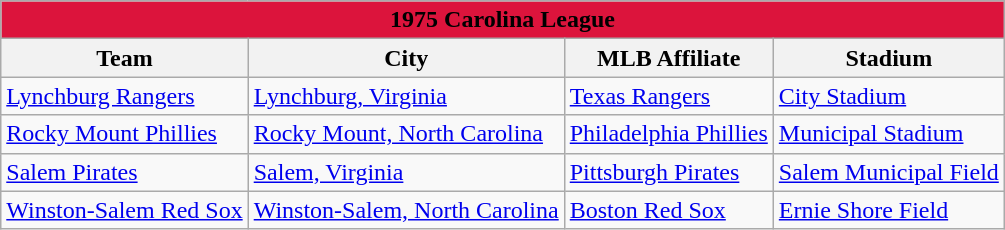<table class="wikitable" style="width:auto">
<tr>
<td bgcolor="#DC143C" align="center" colspan="7"><strong><span>1975 Carolina League</span></strong></td>
</tr>
<tr>
<th>Team</th>
<th>City</th>
<th>MLB Affiliate</th>
<th>Stadium</th>
</tr>
<tr>
<td><a href='#'>Lynchburg Rangers</a></td>
<td><a href='#'>Lynchburg, Virginia</a></td>
<td><a href='#'>Texas Rangers</a></td>
<td><a href='#'>City Stadium</a></td>
</tr>
<tr>
<td><a href='#'>Rocky Mount Phillies</a></td>
<td><a href='#'>Rocky Mount, North Carolina</a></td>
<td><a href='#'>Philadelphia Phillies</a></td>
<td><a href='#'>Municipal Stadium</a></td>
</tr>
<tr>
<td><a href='#'>Salem Pirates</a></td>
<td><a href='#'>Salem, Virginia</a></td>
<td><a href='#'>Pittsburgh Pirates</a></td>
<td><a href='#'>Salem Municipal Field</a></td>
</tr>
<tr>
<td><a href='#'>Winston-Salem Red Sox</a></td>
<td><a href='#'>Winston-Salem, North Carolina</a></td>
<td><a href='#'>Boston Red Sox</a></td>
<td><a href='#'>Ernie Shore Field</a></td>
</tr>
</table>
